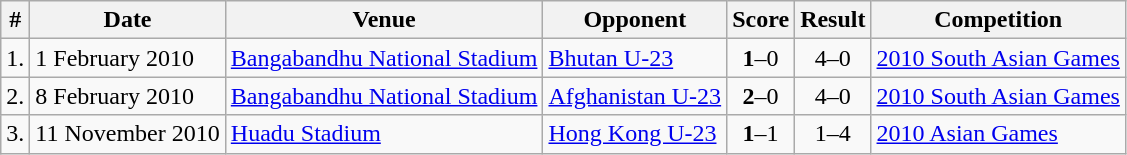<table class="wikitable">
<tr>
<th>#</th>
<th>Date</th>
<th>Venue</th>
<th>Opponent</th>
<th>Score</th>
<th>Result</th>
<th>Competition</th>
</tr>
<tr>
<td>1.</td>
<td>1 February 2010</td>
<td><a href='#'>Bangabandhu National Stadium</a></td>
<td> <a href='#'>Bhutan U-23</a></td>
<td align=center><strong>1</strong>–0</td>
<td align=center>4–0</td>
<td><a href='#'>2010 South Asian Games</a></td>
</tr>
<tr>
<td>2.</td>
<td>8 February 2010</td>
<td><a href='#'>Bangabandhu National Stadium</a></td>
<td> <a href='#'>Afghanistan U-23</a></td>
<td align=center><strong>2</strong>–0</td>
<td align=center>4–0</td>
<td><a href='#'>2010 South Asian Games</a></td>
</tr>
<tr>
<td>3.</td>
<td>11 November 2010</td>
<td><a href='#'>Huadu Stadium</a></td>
<td> <a href='#'>Hong Kong U-23</a></td>
<td align=center><strong>1</strong>–1</td>
<td align=center>1–4</td>
<td><a href='#'>2010 Asian Games</a></td>
</tr>
</table>
